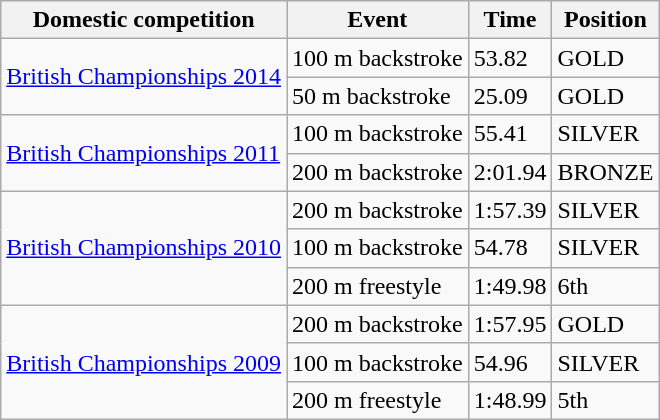<table class="wikitable">
<tr>
<th>Domestic competition</th>
<th>Event</th>
<th>Time</th>
<th>Position</th>
</tr>
<tr>
<td rowspan="2"><a href='#'>British Championships 2014</a></td>
<td>100 m backstroke</td>
<td>53.82</td>
<td>GOLD</td>
</tr>
<tr>
<td>50 m backstroke</td>
<td>25.09</td>
<td>GOLD</td>
</tr>
<tr>
<td rowspan="2"><a href='#'>British Championships 2011</a></td>
<td>100 m backstroke</td>
<td>55.41</td>
<td>SILVER</td>
</tr>
<tr>
<td>200 m backstroke</td>
<td>2:01.94</td>
<td>BRONZE</td>
</tr>
<tr>
<td rowspan="3"><a href='#'>British Championships 2010</a></td>
<td>200 m backstroke</td>
<td>1:57.39</td>
<td>SILVER</td>
</tr>
<tr>
<td>100 m backstroke</td>
<td>54.78</td>
<td>SILVER</td>
</tr>
<tr>
<td>200 m freestyle</td>
<td>1:49.98</td>
<td>6th</td>
</tr>
<tr>
<td rowspan="3"><a href='#'>British Championships 2009</a></td>
<td>200 m backstroke</td>
<td>1:57.95</td>
<td>GOLD</td>
</tr>
<tr>
<td>100 m backstroke</td>
<td>54.96</td>
<td>SILVER</td>
</tr>
<tr>
<td>200 m freestyle</td>
<td>1:48.99</td>
<td>5th</td>
</tr>
</table>
